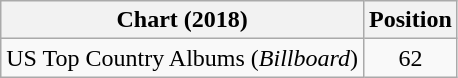<table class="wikitable">
<tr>
<th>Chart (2018)</th>
<th>Position</th>
</tr>
<tr>
<td>US Top Country Albums (<em>Billboard</em>)</td>
<td style="text-align:center;">62</td>
</tr>
</table>
